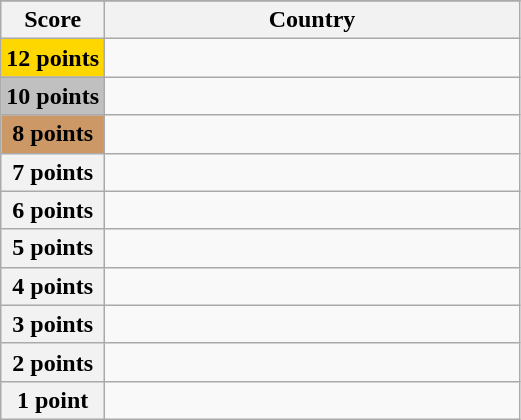<table class="wikitable">
<tr>
</tr>
<tr>
<th scope="col" width="20%">Score</th>
<th scope="col">Country</th>
</tr>
<tr>
<th scope="row" style="background:gold">12 points</th>
<td></td>
</tr>
<tr>
<th scope="row" style="background:silver">10 points</th>
<td></td>
</tr>
<tr>
<th scope="row" style="background:#CC9966">8 points</th>
<td></td>
</tr>
<tr>
<th scope="row">7 points</th>
<td></td>
</tr>
<tr>
<th scope="row">6 points</th>
<td></td>
</tr>
<tr>
<th scope="row">5 points</th>
<td></td>
</tr>
<tr>
<th scope="row">4 points</th>
<td></td>
</tr>
<tr>
<th scope="row">3 points</th>
<td></td>
</tr>
<tr>
<th scope="row">2 points</th>
<td></td>
</tr>
<tr>
<th scope="row">1 point</th>
<td></td>
</tr>
</table>
